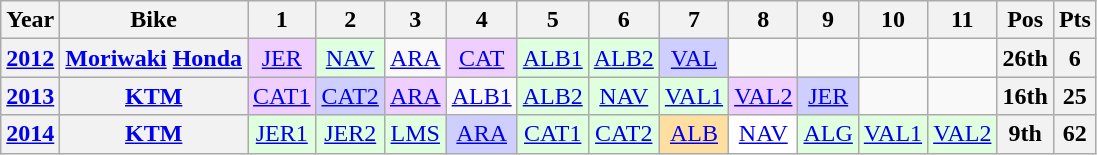<table class="wikitable" style="text-align:center;">
<tr>
<th>Year</th>
<th>Bike</th>
<th>1</th>
<th>2</th>
<th>3</th>
<th>4</th>
<th>5</th>
<th>6</th>
<th>7</th>
<th>8</th>
<th>9</th>
<th>10</th>
<th>11</th>
<th>Pos</th>
<th>Pts</th>
</tr>
<tr>
<th><a href='#'>2012</a></th>
<th><a href='#'>Moriwaki</a> <a href='#'>Honda</a></th>
<td style="background:#EFCFFF;"><a href='#'>JER</a><br></td>
<td style="background:#DFFFDF;"><a href='#'>NAV</a><br></td>
<td><a href='#'>ARA</a></td>
<td style="background:#EFCFFF;"><a href='#'>CAT</a><br></td>
<td style="background:#DFFFDF;"><a href='#'>ALB1</a><br></td>
<td style="background:#DFFFDF;"><a href='#'>ALB2</a><br></td>
<td style="background:#CFCFFF;"><a href='#'>VAL</a><br></td>
<td></td>
<td></td>
<td></td>
<td></td>
<th>26th</th>
<th>6</th>
</tr>
<tr>
<th><a href='#'>2013</a></th>
<th><a href='#'>KTM</a></th>
<td style="background:#EFCFFF;"><a href='#'>CAT1</a><br></td>
<td style="background:#CFCFFF;"><a href='#'>CAT2</a><br></td>
<td style="background:#EFCFFF;"><a href='#'>ARA</a><br></td>
<td><a href='#'>ALB1</a></td>
<td style="background:#DFFFDF;"><a href='#'>ALB2</a><br></td>
<td style="background:#DFFFDF;"><a href='#'>NAV</a><br></td>
<td style="background:#DFFFDF;"><a href='#'>VAL1</a><br></td>
<td style="background:#EFCFFF;"><a href='#'>VAL2</a><br></td>
<td style="background:#CFCFFF;"><a href='#'>JER</a><br></td>
<td></td>
<td></td>
<th>16th</th>
<th>25</th>
</tr>
<tr>
<th><a href='#'>2014</a></th>
<th><a href='#'>KTM</a></th>
<td style="background:#DFFFDF;"><a href='#'>JER1</a><br></td>
<td style="background:#DFFFDF;"><a href='#'>JER2</a><br></td>
<td style="background:#DFFFDF;"><a href='#'>LMS</a><br></td>
<td style="background:#CFCFFF;"><a href='#'>ARA</a><br></td>
<td style="background:#DFFFDF;"><a href='#'>CAT1</a><br></td>
<td style="background:#DFFFDF;"><a href='#'>CAT2</a><br></td>
<td style="background:#FFDF9F;"><a href='#'>ALB</a><br></td>
<td style="background:#FFFFFF;"><a href='#'>NAV</a><br></td>
<td style="background:#DFFFDF;"><a href='#'>ALG</a><br></td>
<td style="background:#DFFFDF;"><a href='#'>VAL1</a><br></td>
<td style="background:#DFFFDF;"><a href='#'>VAL2</a><br></td>
<th>9th</th>
<th>62</th>
</tr>
</table>
